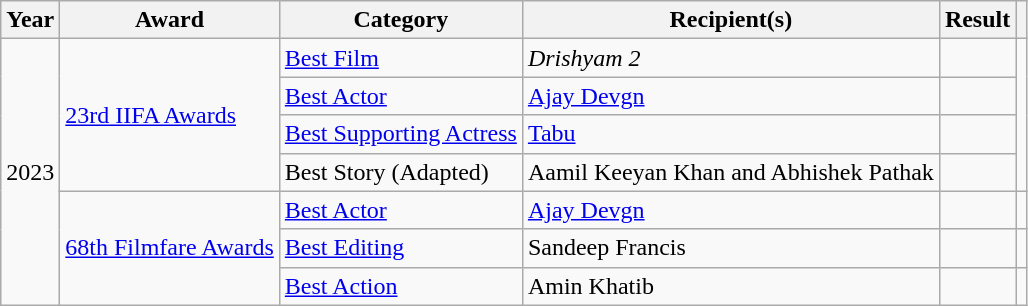<table class="wikitable sortable"">
<tr>
<th>Year</th>
<th>Award</th>
<th>Category</th>
<th>Recipient(s)</th>
<th>Result</th>
<th class="unsortable"></th>
</tr>
<tr>
<td rowspan="7">2023</td>
<td rowspan="4"><a href='#'>23rd IIFA Awards</a></td>
<td><a href='#'>Best Film</a></td>
<td><em>Drishyam 2</em></td>
<td></td>
<td rowspan="4"></td>
</tr>
<tr>
<td><a href='#'>Best Actor</a></td>
<td><a href='#'>Ajay Devgn</a></td>
<td></td>
</tr>
<tr>
<td><a href='#'>Best Supporting Actress</a></td>
<td><a href='#'>Tabu</a></td>
<td></td>
</tr>
<tr>
<td>Best Story (Adapted)</td>
<td>Aamil Keeyan Khan and Abhishek Pathak</td>
<td></td>
</tr>
<tr>
<td rowspan="3"><a href='#'>68th Filmfare Awards</a></td>
<td><a href='#'>Best Actor</a></td>
<td><a href='#'>Ajay Devgn</a></td>
<td></td>
<td></td>
</tr>
<tr>
<td><a href='#'>Best Editing</a></td>
<td>Sandeep Francis</td>
<td></td>
<td></td>
</tr>
<tr>
<td><a href='#'>Best Action</a></td>
<td>Amin Khatib</td>
<td></td>
</tr>
</table>
